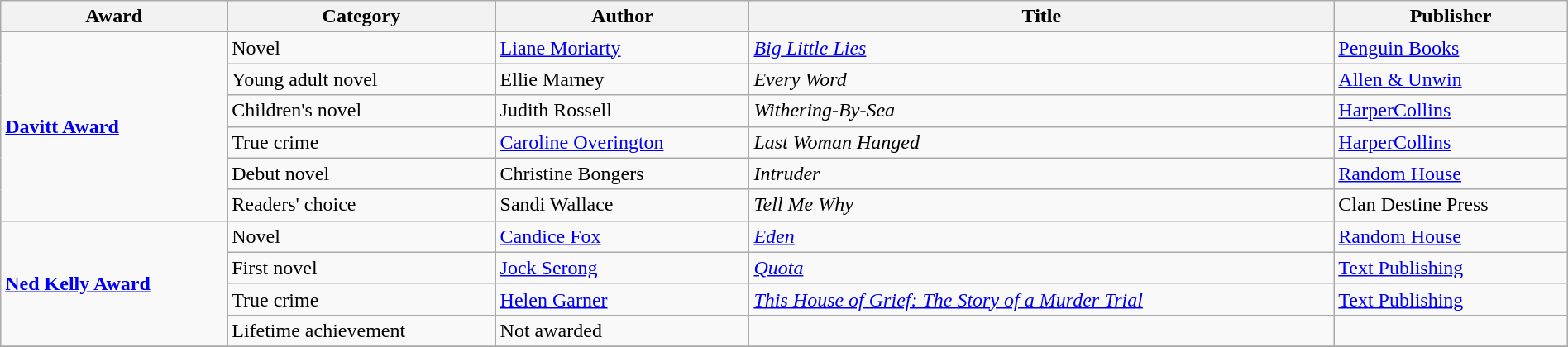<table class="wikitable" width=100%>
<tr>
<th>Award</th>
<th>Category</th>
<th>Author</th>
<th>Title</th>
<th>Publisher</th>
</tr>
<tr>
<td rowspan=6><strong><a href='#'>Davitt Award</a></strong></td>
<td>Novel</td>
<td><a href='#'>Liane Moriarty</a></td>
<td><em><a href='#'>Big Little Lies</a></em></td>
<td><a href='#'>Penguin Books</a></td>
</tr>
<tr>
<td>Young adult novel</td>
<td>Ellie Marney</td>
<td><em>Every Word</em></td>
<td><a href='#'>Allen & Unwin</a></td>
</tr>
<tr>
<td>Children's novel</td>
<td>Judith Rossell</td>
<td><em>Withering-By-Sea</em></td>
<td><a href='#'>HarperCollins</a></td>
</tr>
<tr>
<td>True crime</td>
<td><a href='#'>Caroline Overington</a></td>
<td><em>Last Woman Hanged</em></td>
<td><a href='#'>HarperCollins</a></td>
</tr>
<tr>
<td>Debut novel</td>
<td>Christine Bongers</td>
<td><em>Intruder</em></td>
<td><a href='#'>Random House</a></td>
</tr>
<tr>
<td>Readers' choice</td>
<td>Sandi Wallace</td>
<td><em>Tell Me Why</em></td>
<td>Clan Destine Press</td>
</tr>
<tr>
<td rowspan=4><strong><a href='#'>Ned Kelly Award</a></strong></td>
<td>Novel</td>
<td><a href='#'>Candice Fox</a></td>
<td><em><a href='#'>Eden</a></em></td>
<td><a href='#'>Random House</a></td>
</tr>
<tr>
<td>First novel</td>
<td><a href='#'>Jock Serong</a></td>
<td><em><a href='#'>Quota</a></em></td>
<td><a href='#'>Text Publishing</a></td>
</tr>
<tr>
<td>True crime</td>
<td><a href='#'>Helen Garner</a></td>
<td><em><a href='#'>This House of Grief: The Story of a Murder Trial</a></em></td>
<td><a href='#'>Text Publishing</a></td>
</tr>
<tr>
<td>Lifetime achievement</td>
<td>Not awarded</td>
<td></td>
<td></td>
</tr>
<tr>
</tr>
</table>
